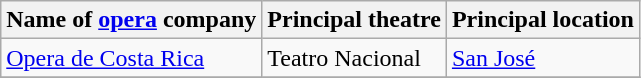<table class="wikitable">
<tr>
<th>Name of <a href='#'>opera</a> company</th>
<th>Principal theatre</th>
<th>Principal location</th>
</tr>
<tr>
<td><a href='#'>Opera de Costa Rica</a></td>
<td>Teatro Nacional</td>
<td><a href='#'>San José</a></td>
</tr>
<tr>
</tr>
</table>
